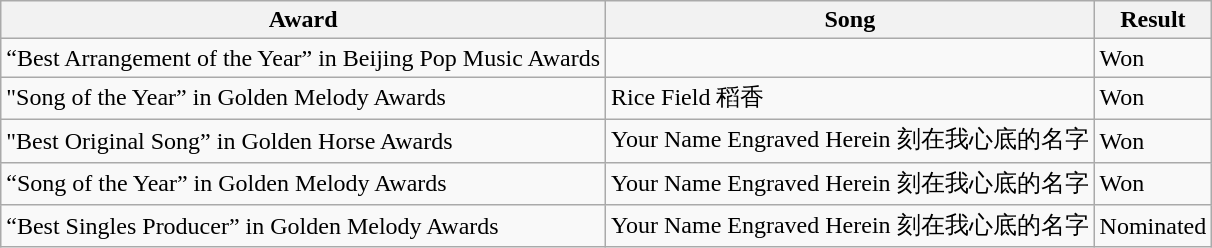<table class="wikitable">
<tr>
<th>Award</th>
<th>Song</th>
<th>Result</th>
</tr>
<tr>
<td>“Best Arrangement of the Year” in Beijing Pop Music Awards</td>
<td></td>
<td>Won</td>
</tr>
<tr>
<td>"Song of the Year” in Golden Melody Awards</td>
<td>Rice Field 稻香</td>
<td>Won</td>
</tr>
<tr>
<td>"Best Original Song” in Golden Horse Awards</td>
<td>Your Name Engraved Herein 刻在我心底的名字</td>
<td>Won</td>
</tr>
<tr>
<td>“Song of the Year” in Golden Melody Awards</td>
<td>Your Name Engraved Herein 刻在我心底的名字</td>
<td>Won</td>
</tr>
<tr>
<td>“Best Singles Producer” in Golden Melody Awards</td>
<td>Your Name Engraved Herein 刻在我心底的名字</td>
<td>Nominated</td>
</tr>
</table>
